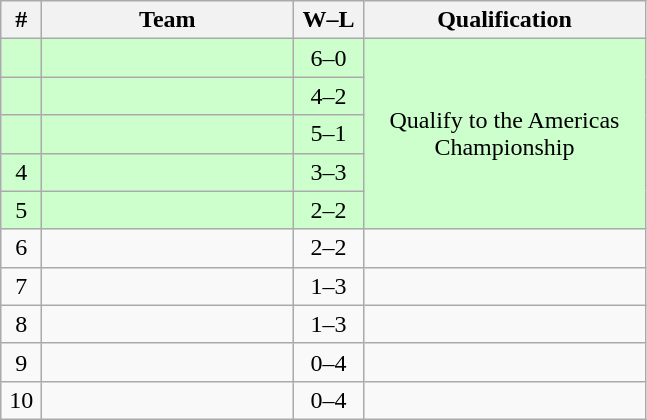<table class=wikitable style="text-align:center;">
<tr>
<th width=20px>#</th>
<th width=160px>Team</th>
<th width=40px>W–L</th>
<th width=180px>Qualification</th>
</tr>
<tr bgcolor=#CCFFCC>
<td></td>
<td align=left></td>
<td>6–0</td>
<td rowspan=5>Qualify to the Americas Championship</td>
</tr>
<tr bgcolor=#CCFFCC>
<td></td>
<td align=left></td>
<td>4–2</td>
</tr>
<tr bgcolor=#CCFFCC>
<td></td>
<td align=left></td>
<td>5–1</td>
</tr>
<tr bgcolor=#CCFFCC>
<td>4</td>
<td align=left></td>
<td>3–3</td>
</tr>
<tr bgcolor=#CCFFCC>
<td>5</td>
<td align=left></td>
<td>2–2</td>
</tr>
<tr>
<td>6</td>
<td align=left></td>
<td>2–2</td>
<td></td>
</tr>
<tr>
<td>7</td>
<td align=left></td>
<td>1–3</td>
<td></td>
</tr>
<tr>
<td>8</td>
<td align=left></td>
<td>1–3</td>
<td></td>
</tr>
<tr>
<td>9</td>
<td align=left></td>
<td>0–4</td>
<td></td>
</tr>
<tr>
<td>10</td>
<td align=left></td>
<td>0–4</td>
<td></td>
</tr>
</table>
